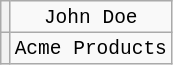<table class="wikitable" style="font-family:monospace; text-align:center;">
<tr>
<th scope="row"></th>
<td>John Doe</td>
</tr>
<tr>
<th scope="row"></th>
<td>Acme Products</td>
</tr>
</table>
